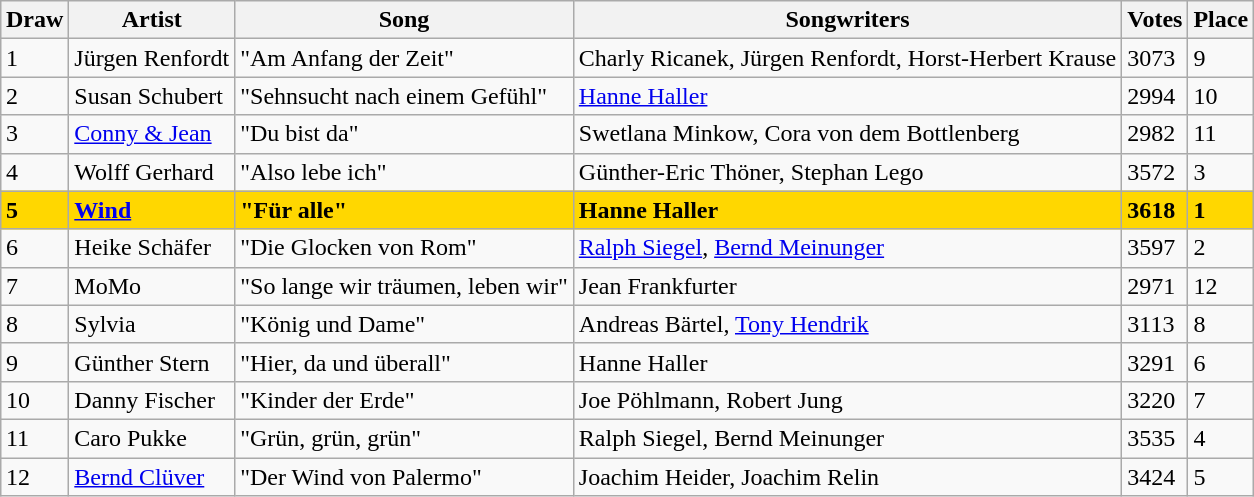<table class="sortable wikitable" style="margin: 1em auto 1em auto">
<tr>
<th>Draw</th>
<th>Artist</th>
<th>Song</th>
<th>Songwriters</th>
<th>Votes</th>
<th>Place</th>
</tr>
<tr>
<td>1</td>
<td>Jürgen Renfordt</td>
<td>"Am Anfang der Zeit"</td>
<td>Charly Ricanek, Jürgen Renfordt, Horst-Herbert Krause</td>
<td>3073</td>
<td>9</td>
</tr>
<tr>
<td>2</td>
<td>Susan Schubert</td>
<td>"Sehnsucht nach einem Gefühl"</td>
<td><a href='#'>Hanne Haller</a></td>
<td>2994</td>
<td>10</td>
</tr>
<tr>
<td>3</td>
<td><a href='#'>Conny & Jean</a></td>
<td>"Du bist da"</td>
<td>Swetlana Minkow, Cora von dem Bottlenberg</td>
<td>2982</td>
<td>11</td>
</tr>
<tr>
<td>4</td>
<td>Wolff Gerhard</td>
<td>"Also lebe ich"</td>
<td>Günther-Eric Thöner, Stephan Lego</td>
<td>3572</td>
<td>3</td>
</tr>
<tr style="font-weight:bold; background:gold;">
<td>5</td>
<td><a href='#'>Wind</a></td>
<td>"Für alle"</td>
<td>Hanne Haller</td>
<td>3618</td>
<td>1</td>
</tr>
<tr>
<td>6</td>
<td>Heike Schäfer</td>
<td>"Die Glocken von Rom"</td>
<td><a href='#'>Ralph Siegel</a>, <a href='#'>Bernd Meinunger</a></td>
<td>3597</td>
<td>2</td>
</tr>
<tr>
<td>7</td>
<td>MoMo</td>
<td>"So lange wir träumen, leben wir"</td>
<td>Jean Frankfurter</td>
<td>2971</td>
<td>12</td>
</tr>
<tr>
<td>8</td>
<td>Sylvia</td>
<td>"König und Dame"</td>
<td>Andreas Bärtel, <a href='#'>Tony Hendrik</a></td>
<td>3113</td>
<td>8</td>
</tr>
<tr>
<td>9</td>
<td>Günther Stern</td>
<td>"Hier, da und überall"</td>
<td>Hanne Haller</td>
<td>3291</td>
<td>6</td>
</tr>
<tr>
<td>10</td>
<td>Danny Fischer</td>
<td>"Kinder der Erde"</td>
<td>Joe Pöhlmann, Robert Jung</td>
<td>3220</td>
<td>7</td>
</tr>
<tr>
<td>11</td>
<td>Caro Pukke</td>
<td>"Grün, grün, grün"</td>
<td>Ralph Siegel, Bernd Meinunger</td>
<td>3535</td>
<td>4</td>
</tr>
<tr>
<td>12</td>
<td><a href='#'>Bernd Clüver</a></td>
<td>"Der Wind von Palermo"</td>
<td>Joachim Heider, Joachim Relin</td>
<td>3424</td>
<td>5</td>
</tr>
</table>
